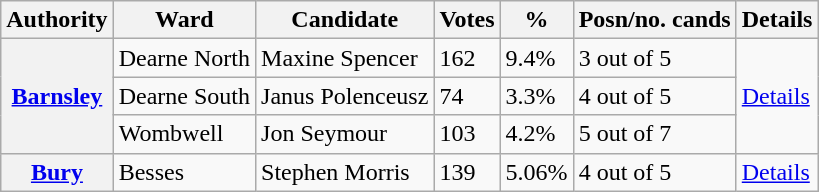<table class="wikitable">
<tr>
<th>Authority</th>
<th>Ward</th>
<th>Candidate</th>
<th>Votes</th>
<th>%</th>
<th>Posn/no. cands</th>
<th>Details</th>
</tr>
<tr>
<th rowspan=3><a href='#'>Barnsley</a></th>
<td>Dearne North</td>
<td>Maxine Spencer</td>
<td>162</td>
<td>9.4%</td>
<td>3 out of 5</td>
<td rowspan=3><a href='#'>Details</a></td>
</tr>
<tr>
<td>Dearne South</td>
<td>Janus Polenceusz</td>
<td>74</td>
<td>3.3%</td>
<td>4 out of 5</td>
</tr>
<tr>
<td>Wombwell</td>
<td>Jon Seymour</td>
<td>103</td>
<td>4.2%</td>
<td>5 out of 7</td>
</tr>
<tr>
<th><a href='#'>Bury</a></th>
<td>Besses</td>
<td>Stephen Morris</td>
<td>139</td>
<td>5.06%</td>
<td>4 out of 5</td>
<td><a href='#'>Details</a></td>
</tr>
</table>
